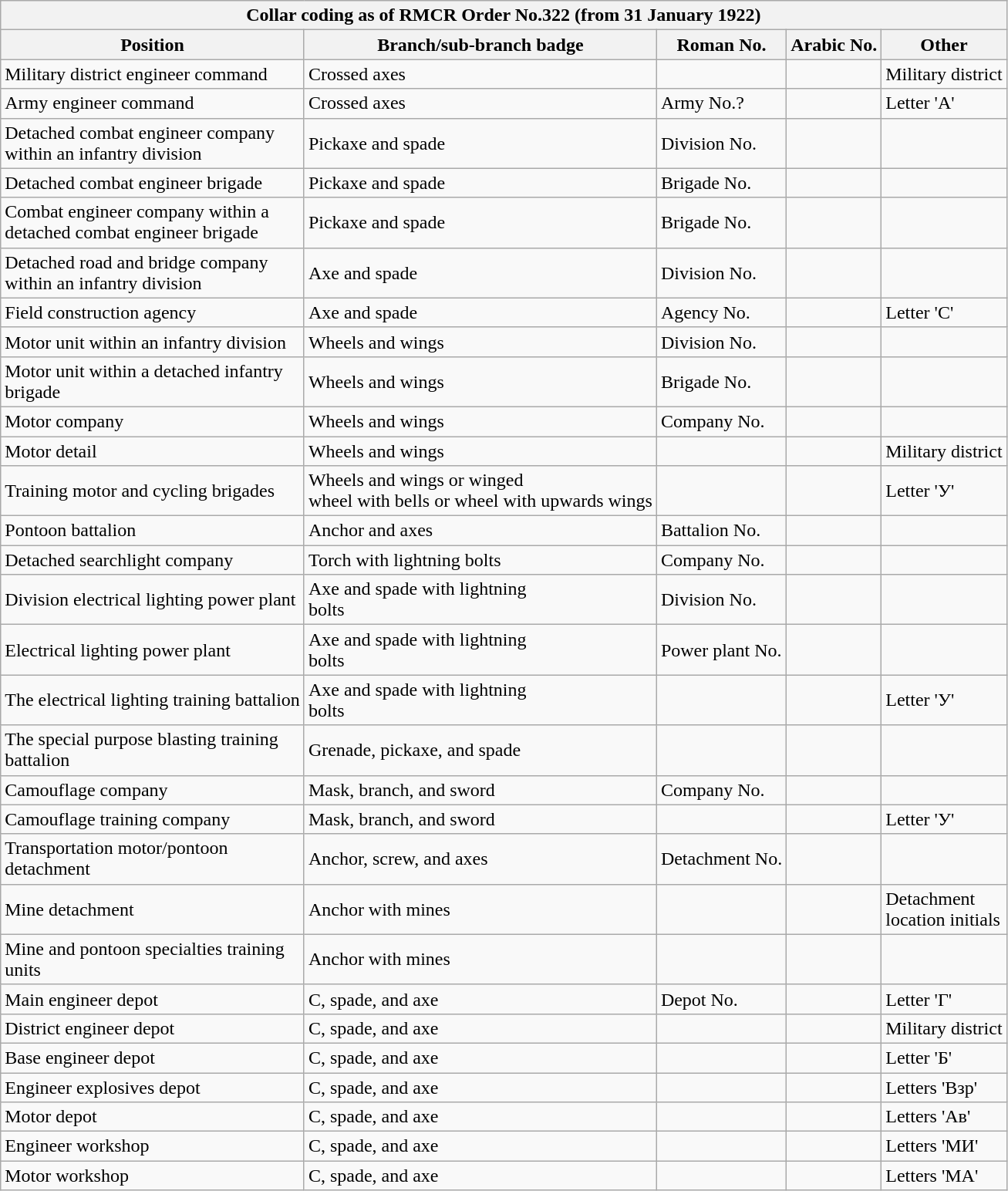<table class="wikitable">
<tr>
<th colspan="5">Collar coding as of RMCR Order No.322 (from 31 January 1922)</th>
</tr>
<tr>
<th>Position</th>
<th>Branch/sub-branch badge</th>
<th>Roman No.</th>
<th>Arabic No.</th>
<th>Other</th>
</tr>
<tr>
<td>Military district engineer command</td>
<td>Crossed axes</td>
<td></td>
<td></td>
<td>Military district</td>
</tr>
<tr>
<td>Army engineer command</td>
<td>Crossed axes</td>
<td>Army No.?</td>
<td></td>
<td>Letter 'А'</td>
</tr>
<tr>
<td>Detached combat engineer company<br>within an infantry division</td>
<td>Pickaxe and spade</td>
<td>Division No.</td>
<td></td>
<td></td>
</tr>
<tr>
<td>Detached combat engineer brigade</td>
<td>Pickaxe and spade</td>
<td>Brigade No.</td>
<td></td>
<td></td>
</tr>
<tr>
<td>Combat engineer company within a<br>detached combat engineer brigade</td>
<td>Pickaxe and spade</td>
<td>Brigade No.</td>
<td></td>
<td></td>
</tr>
<tr>
<td>Detached road and bridge company<br>within an infantry division</td>
<td>Axe and spade</td>
<td>Division No.</td>
<td></td>
<td></td>
</tr>
<tr>
<td>Field construction agency</td>
<td>Axe and spade</td>
<td>Agency No.</td>
<td></td>
<td>Letter 'С'</td>
</tr>
<tr>
<td>Motor unit within an infantry division</td>
<td>Wheels and wings</td>
<td>Division No.</td>
<td></td>
<td></td>
</tr>
<tr>
<td>Motor unit within a detached infantry<br>brigade</td>
<td>Wheels and wings</td>
<td>Brigade No.</td>
<td></td>
<td></td>
</tr>
<tr>
<td>Motor company</td>
<td>Wheels and wings</td>
<td>Company No.</td>
<td></td>
<td></td>
</tr>
<tr>
<td>Motor detail</td>
<td>Wheels and wings</td>
<td></td>
<td></td>
<td>Military district</td>
</tr>
<tr>
<td>Training motor and cycling brigades</td>
<td>Wheels and wings or winged<br>wheel with bells or wheel
with upwards wings</td>
<td></td>
<td></td>
<td>Letter 'У'</td>
</tr>
<tr>
<td>Pontoon battalion</td>
<td>Anchor and axes</td>
<td>Battalion No.</td>
<td></td>
<td></td>
</tr>
<tr>
<td>Detached searchlight company</td>
<td>Torch with lightning bolts</td>
<td>Company No.</td>
<td></td>
<td></td>
</tr>
<tr>
<td>Division electrical lighting power plant</td>
<td>Axe and spade with lightning<br>bolts</td>
<td>Division No.</td>
<td></td>
<td></td>
</tr>
<tr>
<td>Electrical lighting power plant</td>
<td>Axe and spade with lightning<br>bolts</td>
<td>Power plant No.</td>
<td></td>
<td></td>
</tr>
<tr>
<td>The electrical lighting training battalion</td>
<td>Axe and spade with lightning<br>bolts</td>
<td></td>
<td></td>
<td>Letter 'У'</td>
</tr>
<tr>
<td>The special purpose blasting training<br>battalion</td>
<td>Grenade, pickaxe, and spade</td>
<td></td>
<td></td>
<td></td>
</tr>
<tr>
<td>Camouflage company</td>
<td>Mask, branch, and sword</td>
<td>Company No.</td>
<td></td>
<td></td>
</tr>
<tr>
<td>Camouflage training company</td>
<td>Mask, branch, and sword</td>
<td></td>
<td></td>
<td>Letter 'У'</td>
</tr>
<tr>
<td>Transportation motor/pontoon<br>detachment</td>
<td>Anchor, screw, and axes</td>
<td>Detachment No.</td>
<td></td>
<td></td>
</tr>
<tr>
<td>Mine detachment</td>
<td>Anchor with mines</td>
<td></td>
<td></td>
<td>Detachment<br>location initials</td>
</tr>
<tr>
<td>Mine and pontoon specialties training<br>units</td>
<td>Anchor with mines</td>
<td></td>
<td></td>
<td></td>
</tr>
<tr>
<td>Main engineer depot</td>
<td>C, spade, and axe</td>
<td>Depot No.</td>
<td></td>
<td>Letter 'Г'</td>
</tr>
<tr>
<td>District engineer depot</td>
<td>C, spade, and axe</td>
<td></td>
<td></td>
<td>Military district</td>
</tr>
<tr>
<td>Base engineer depot</td>
<td>C, spade, and axe</td>
<td></td>
<td></td>
<td>Letter 'Б'</td>
</tr>
<tr>
<td>Engineer explosives depot</td>
<td>C, spade, and axe</td>
<td></td>
<td></td>
<td>Letters 'Взр'</td>
</tr>
<tr>
<td>Motor depot</td>
<td>C, spade, and axe</td>
<td></td>
<td></td>
<td>Letters 'Ав'</td>
</tr>
<tr>
<td>Engineer workshop</td>
<td>C, spade, and axe</td>
<td></td>
<td></td>
<td>Letters 'МИ'</td>
</tr>
<tr>
<td>Motor workshop</td>
<td>C, spade, and axe</td>
<td></td>
<td></td>
<td>Letters 'МА'</td>
</tr>
</table>
